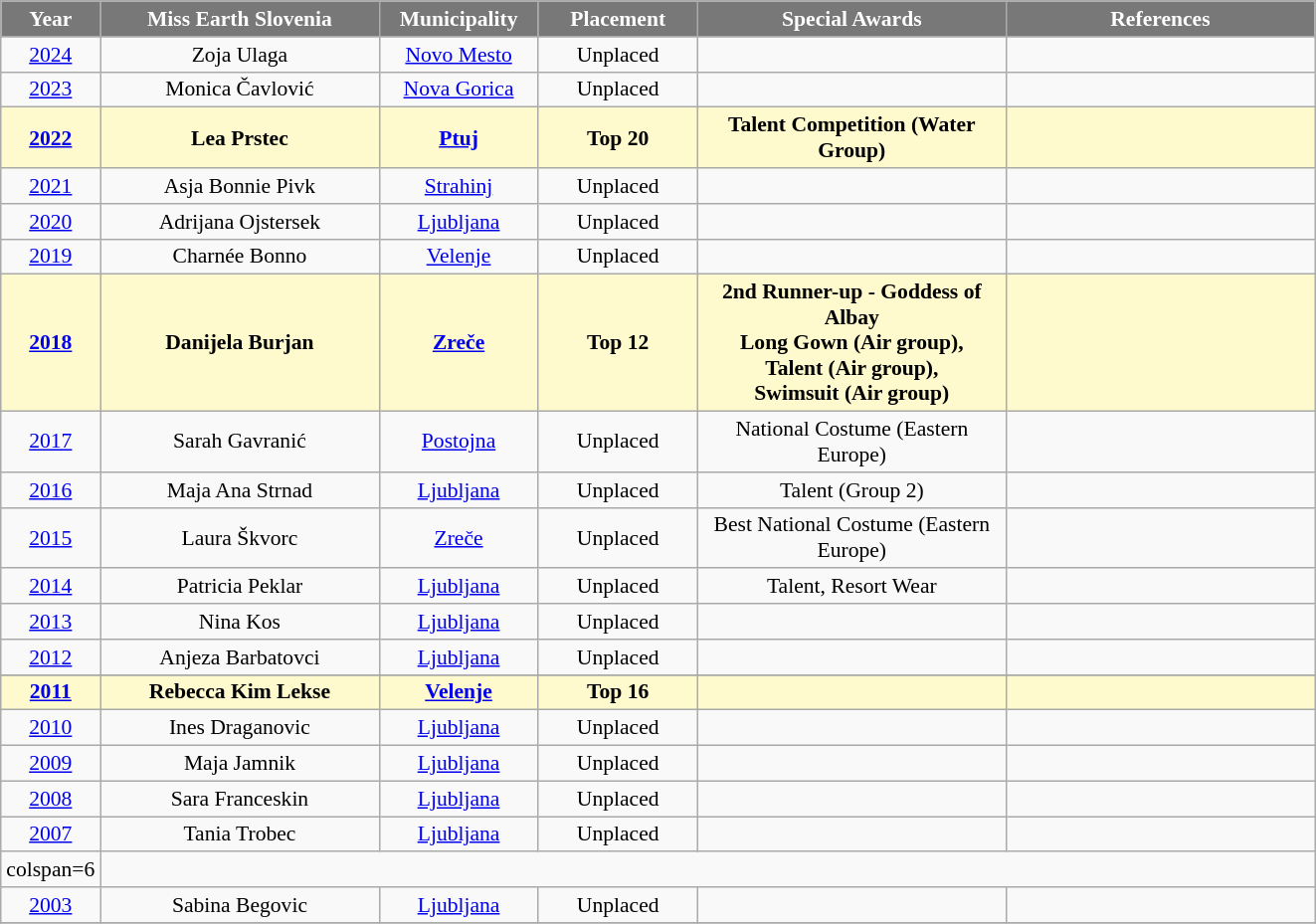<table class="wikitable sortable" style="font-size: 90%; text-align:center">
<tr>
<th width="60" style="background-color:#787878;color:#FFFFFF;">Year</th>
<th width="180" style="background-color:#787878;color:#FFFFFF;">Miss Earth Slovenia</th>
<th width="100" style="background-color:#787878;color:#FFFFFF;">Municipality</th>
<th width="100" style="background-color:#787878;color:#FFFFFF;">Placement</th>
<th width="200" style="background-color:#787878;color:#FFFFFF;">Special Awards</th>
<th width="200" style="background-color:#787878;color:#FFFFFF;">References</th>
</tr>
<tr style="background-color:#FFFACD; font-weight: bold">
</tr>
<tr>
<td><a href='#'>2024</a></td>
<td>Zoja Ulaga</td>
<td><a href='#'>Novo Mesto</a></td>
<td>Unplaced</td>
<td></td>
<td></td>
</tr>
<tr>
<td><a href='#'>2023</a></td>
<td>Monica Čavlović</td>
<td><a href='#'>Nova Gorica</a></td>
<td>Unplaced</td>
<td></td>
<td></td>
</tr>
<tr style="background-color:#FFFACD; font-weight: bold">
<td><a href='#'>2022</a></td>
<td>Lea Prstec</td>
<td><a href='#'>Ptuj</a></td>
<td><strong>Top 20</strong></td>
<td> Talent Competition (Water Group)</td>
<td></td>
</tr>
<tr>
<td><a href='#'>2021</a></td>
<td>Asja Bonnie Pivk</td>
<td><a href='#'>Strahinj</a></td>
<td>Unplaced</td>
<td></td>
<td></td>
</tr>
<tr>
<td><a href='#'>2020</a></td>
<td>Adrijana Ojstersek</td>
<td><a href='#'>Ljubljana</a></td>
<td>Unplaced</td>
<td></td>
<td></td>
</tr>
<tr>
<td><a href='#'>2019</a></td>
<td>Charnée Bonno</td>
<td><a href='#'>Velenje</a></td>
<td>Unplaced</td>
<td></td>
<td></td>
</tr>
<tr style="background-color:#FFFACD; font-weight: bold">
<td><a href='#'>2018</a></td>
<td>Danijela Burjan</td>
<td><a href='#'>Zreče</a></td>
<td>Top 12</td>
<td>2nd Runner-up - Goddess of Albay<br>Long Gown (Air group),<br>  Talent (Air group),<br>  Swimsuit (Air group)</td>
<td></td>
</tr>
<tr>
<td><a href='#'>2017</a></td>
<td>Sarah Gavranić</td>
<td><a href='#'>Postojna</a></td>
<td>Unplaced</td>
<td> National  Costume (Eastern Europe)</td>
<td></td>
</tr>
<tr>
<td><a href='#'>2016</a></td>
<td>Maja Ana Strnad</td>
<td><a href='#'>Ljubljana</a></td>
<td>Unplaced</td>
<td> Talent (Group 2)</td>
<td></td>
</tr>
<tr>
<td><a href='#'>2015</a></td>
<td>Laura Škvorc</td>
<td><a href='#'>Zreče</a></td>
<td>Unplaced</td>
<td> Best National Costume (Eastern Europe)</td>
<td></td>
</tr>
<tr>
<td><a href='#'>2014</a></td>
<td>Patricia Peklar</td>
<td><a href='#'>Ljubljana</a></td>
<td>Unplaced</td>
<td> Talent,  Resort Wear</td>
<td></td>
</tr>
<tr>
<td><a href='#'>2013</a></td>
<td>Nina Kos</td>
<td><a href='#'>Ljubljana</a></td>
<td>Unplaced</td>
<td></td>
<td></td>
</tr>
<tr>
<td><a href='#'>2012</a></td>
<td>Anjeza Barbatovci</td>
<td><a href='#'>Ljubljana</a></td>
<td>Unplaced</td>
<td></td>
<td></td>
</tr>
<tr>
</tr>
<tr style="background-color:#FFFACD; font-weight: bold">
<td><a href='#'>2011</a></td>
<td>Rebecca Kim Lekse</td>
<td><a href='#'>Velenje</a></td>
<td>Top 16</td>
<td></td>
<td></td>
</tr>
<tr>
<td><a href='#'>2010</a></td>
<td>Ines Draganovic</td>
<td><a href='#'>Ljubljana</a></td>
<td>Unplaced</td>
<td></td>
<td></td>
</tr>
<tr>
<td><a href='#'>2009</a></td>
<td>Maja Jamnik</td>
<td><a href='#'>Ljubljana</a></td>
<td>Unplaced</td>
<td></td>
<td></td>
</tr>
<tr>
<td><a href='#'>2008</a></td>
<td>Sara Franceskin</td>
<td><a href='#'>Ljubljana</a></td>
<td>Unplaced</td>
<td></td>
<td></td>
</tr>
<tr>
<td><a href='#'>2007</a></td>
<td>Tania Trobec</td>
<td><a href='#'>Ljubljana</a></td>
<td>Unplaced</td>
<td></td>
<td></td>
</tr>
<tr>
<td>colspan=6 </td>
</tr>
<tr>
<td><a href='#'>2003</a></td>
<td>Sabina Begovic</td>
<td><a href='#'>Ljubljana</a></td>
<td>Unplaced</td>
<td></td>
<td></td>
</tr>
<tr>
</tr>
</table>
